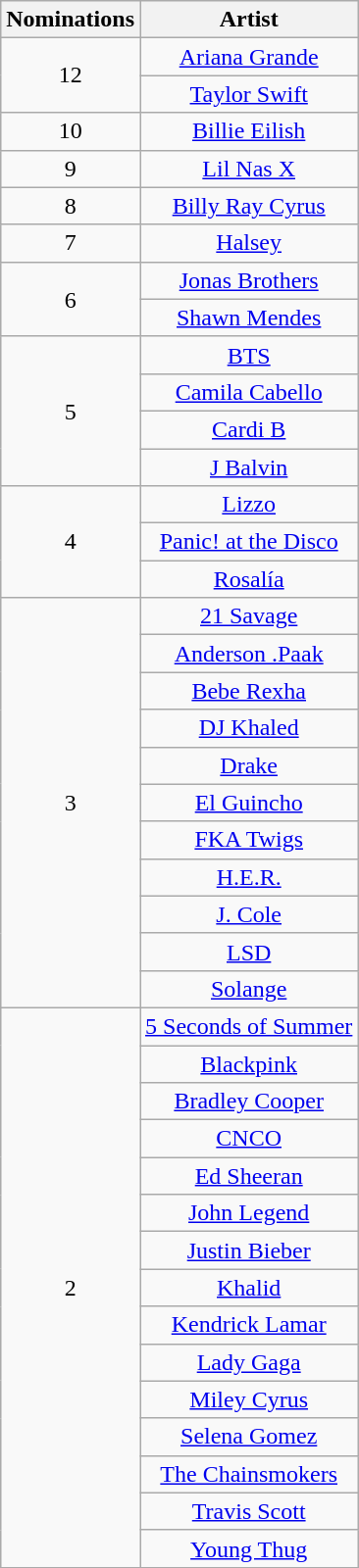<table class="wikitable" rowspan="2" style="text-align:center">
<tr>
<th scope="col" style="width:55px;">Nominations</th>
<th scope="col" style="text-align:center;">Artist</th>
</tr>
<tr>
<td rowspan="2" style="text-align:center">12</td>
<td><a href='#'>Ariana Grande</a></td>
</tr>
<tr>
<td><a href='#'>Taylor Swift</a></td>
</tr>
<tr>
<td style="text-align:center">10</td>
<td><a href='#'>Billie Eilish</a></td>
</tr>
<tr>
<td style="text-align:center">9</td>
<td><a href='#'>Lil Nas X</a></td>
</tr>
<tr>
<td style="text-align:center">8</td>
<td><a href='#'>Billy Ray Cyrus</a></td>
</tr>
<tr>
<td style="text-align:center">7</td>
<td><a href='#'>Halsey</a></td>
</tr>
<tr>
<td rowspan="2" style="text-align:center">6</td>
<td><a href='#'>Jonas Brothers</a></td>
</tr>
<tr>
<td><a href='#'>Shawn Mendes</a></td>
</tr>
<tr>
<td rowspan="4" style="text-align:center">5</td>
<td><a href='#'>BTS</a></td>
</tr>
<tr>
<td><a href='#'>Camila Cabello</a></td>
</tr>
<tr>
<td><a href='#'>Cardi B</a></td>
</tr>
<tr>
<td><a href='#'>J Balvin</a></td>
</tr>
<tr>
<td rowspan="3" style="text-align:center">4</td>
<td><a href='#'>Lizzo</a></td>
</tr>
<tr>
<td><a href='#'>Panic! at the Disco</a></td>
</tr>
<tr>
<td><a href='#'>Rosalía</a></td>
</tr>
<tr>
<td rowspan="11" style="text-align:center">3</td>
<td><a href='#'>21 Savage</a></td>
</tr>
<tr>
<td><a href='#'>Anderson .Paak</a></td>
</tr>
<tr>
<td><a href='#'>Bebe Rexha</a></td>
</tr>
<tr>
<td><a href='#'>DJ Khaled</a></td>
</tr>
<tr>
<td><a href='#'>Drake</a></td>
</tr>
<tr>
<td><a href='#'>El Guincho</a></td>
</tr>
<tr>
<td><a href='#'>FKA Twigs</a></td>
</tr>
<tr>
<td><a href='#'>H.E.R.</a></td>
</tr>
<tr>
<td><a href='#'>J. Cole</a></td>
</tr>
<tr>
<td><a href='#'>LSD</a></td>
</tr>
<tr>
<td><a href='#'>Solange</a></td>
</tr>
<tr>
<td rowspan="15" style="text-align:center">2</td>
<td><a href='#'>5 Seconds of Summer</a></td>
</tr>
<tr>
<td><a href='#'>Blackpink</a></td>
</tr>
<tr>
<td><a href='#'>Bradley Cooper</a></td>
</tr>
<tr>
<td><a href='#'>CNCO</a></td>
</tr>
<tr>
<td><a href='#'>Ed Sheeran</a></td>
</tr>
<tr>
<td><a href='#'>John Legend</a></td>
</tr>
<tr>
<td><a href='#'>Justin Bieber</a></td>
</tr>
<tr>
<td><a href='#'>Khalid</a></td>
</tr>
<tr>
<td><a href='#'>Kendrick Lamar</a></td>
</tr>
<tr>
<td><a href='#'>Lady Gaga</a></td>
</tr>
<tr>
<td><a href='#'>Miley Cyrus</a></td>
</tr>
<tr>
<td><a href='#'>Selena Gomez</a></td>
</tr>
<tr>
<td><a href='#'>The Chainsmokers</a></td>
</tr>
<tr>
<td><a href='#'>Travis Scott</a></td>
</tr>
<tr>
<td><a href='#'>Young Thug</a></td>
</tr>
</table>
